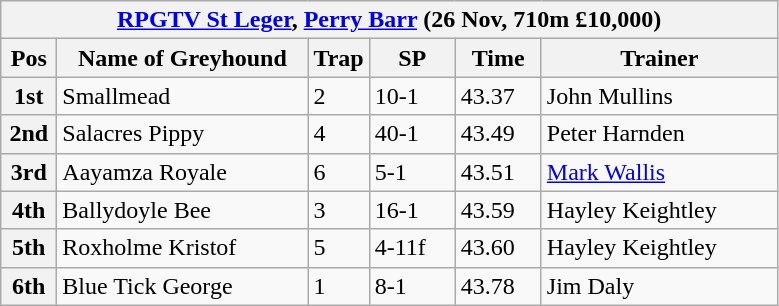<table class="wikitable">
<tr>
<th colspan="6"><a href='#'>RPGTV St Leger</a>, <a href='#'>Perry Barr</a> (26 Nov, 710m £10,000)</th>
</tr>
<tr>
<th width=30>Pos</th>
<th width=160>Name of Greyhound</th>
<th width=30>Trap</th>
<th width=50>SP</th>
<th width=50>Time</th>
<th width=150>Trainer</th>
</tr>
<tr>
<th>1st</th>
<td>Smallmead</td>
<td>2</td>
<td>10-1</td>
<td>43.37</td>
<td>John Mullins</td>
</tr>
<tr>
<th>2nd</th>
<td>Salacres Pippy</td>
<td>4</td>
<td>40-1</td>
<td>43.49</td>
<td>Peter Harnden</td>
</tr>
<tr>
<th>3rd</th>
<td>Aayamza Royale</td>
<td>6</td>
<td>5-1</td>
<td>43.51</td>
<td><a href='#'>Mark Wallis</a></td>
</tr>
<tr>
<th>4th</th>
<td>Ballydoyle Bee</td>
<td>3</td>
<td>16-1</td>
<td>43.59</td>
<td>Hayley Keightley</td>
</tr>
<tr>
<th>5th</th>
<td>Roxholme Kristof</td>
<td>5</td>
<td>4-11f</td>
<td>43.60</td>
<td>Hayley Keightley</td>
</tr>
<tr>
<th>6th</th>
<td>Blue Tick George</td>
<td>1</td>
<td>8-1</td>
<td>43.78</td>
<td>Jim Daly</td>
</tr>
</table>
